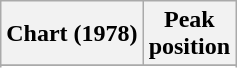<table class="wikitable sortable plainrowheaders" style="text-align:center">
<tr>
<th scope="col">Chart (1978)</th>
<th scope="col">Peak<br>position</th>
</tr>
<tr>
</tr>
<tr>
</tr>
</table>
